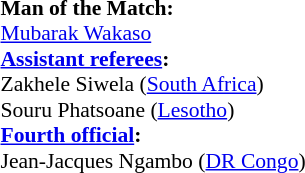<table width=50% style="font-size: 90%">
<tr>
<td><br><strong>Man of the Match:</strong>
<br> <a href='#'>Mubarak Wakaso</a><br><strong><a href='#'>Assistant referees</a>:</strong>
<br>Zakhele Siwela (<a href='#'>South Africa</a>)
<br>Souru Phatsoane (<a href='#'>Lesotho</a>)
<br><strong><a href='#'>Fourth official</a>:</strong>
<br>Jean-Jacques Ngambo (<a href='#'>DR Congo</a>)</td>
</tr>
</table>
